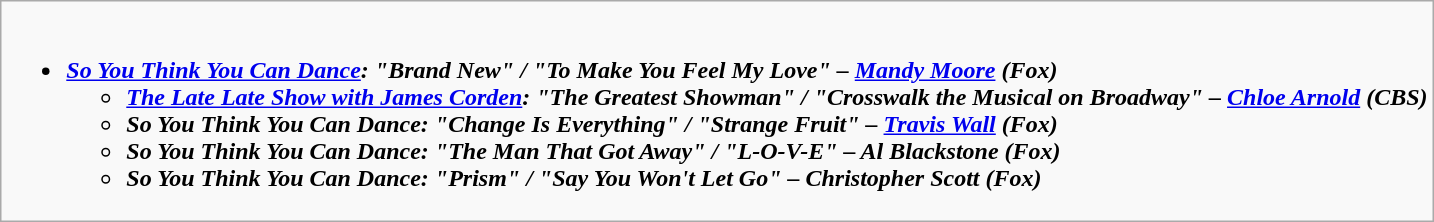<table class="wikitable">
<tr>
<td style="vertical-align:top;"><br><ul><li><strong><em><a href='#'>So You Think You Can Dance</a><em>: "Brand New" / "To Make You Feel My Love" – <a href='#'>Mandy Moore</a> (Fox)<strong><ul><li></em><a href='#'>The Late Late Show with James Corden</a><em>: "The Greatest Showman" / "Crosswalk the Musical on Broadway" – <a href='#'>Chloe Arnold</a> (CBS)</li><li></em>So You Think You Can Dance<em>: "Change Is Everything" / "Strange Fruit" – <a href='#'>Travis Wall</a> (Fox)</li><li></em>So You Think You Can Dance<em>: "The Man That Got Away" / "L-O-V-E" – Al Blackstone (Fox)</li><li></em>So You Think You Can Dance<em>: "Prism" / "Say You Won't Let Go" – Christopher Scott (Fox)</li></ul></li></ul></td>
</tr>
</table>
